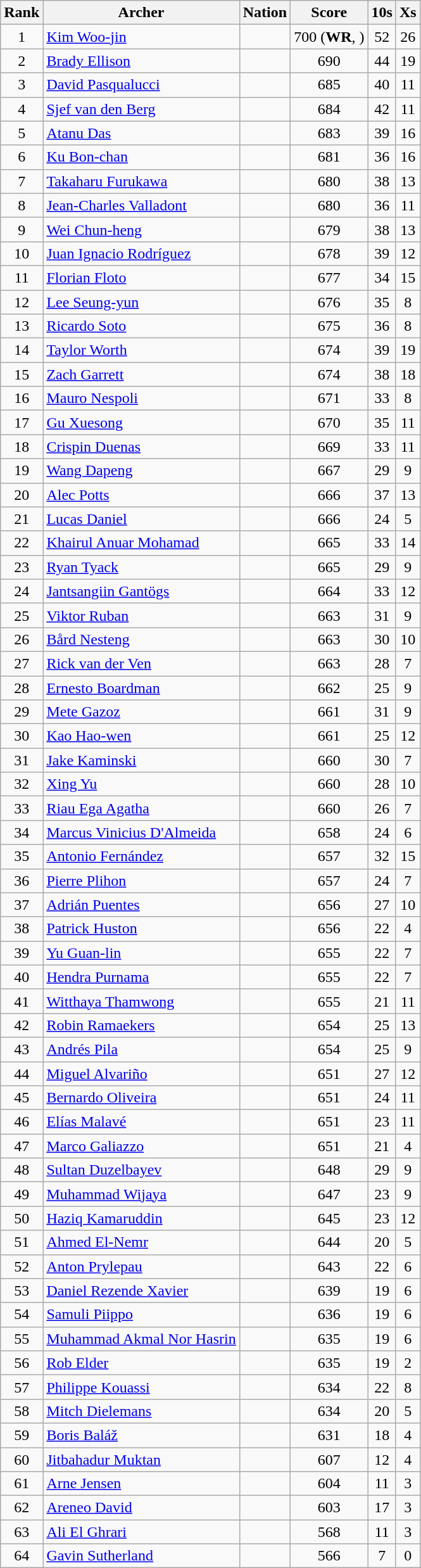<table class="wikitable sortable" style="text-align:center">
<tr>
<th>Rank</th>
<th>Archer</th>
<th>Nation</th>
<th>Score</th>
<th>10s</th>
<th>Xs</th>
</tr>
<tr>
<td>1</td>
<td align=left><a href='#'>Kim Woo-jin</a></td>
<td align=left></td>
<td>700 (<strong>WR</strong>, )</td>
<td>52</td>
<td>26</td>
</tr>
<tr>
<td>2</td>
<td align=left><a href='#'>Brady Ellison</a></td>
<td align=left></td>
<td>690</td>
<td>44</td>
<td>19</td>
</tr>
<tr>
<td>3</td>
<td align=left><a href='#'>David Pasqualucci</a></td>
<td align=left></td>
<td>685</td>
<td>40</td>
<td>11</td>
</tr>
<tr>
<td>4</td>
<td align=left><a href='#'>Sjef van den Berg</a></td>
<td align=left></td>
<td>684</td>
<td>42</td>
<td>11</td>
</tr>
<tr>
<td>5</td>
<td align=left><a href='#'>Atanu Das</a></td>
<td align=left></td>
<td>683</td>
<td>39</td>
<td>16</td>
</tr>
<tr>
<td>6</td>
<td align=left><a href='#'>Ku Bon-chan</a></td>
<td align=left></td>
<td>681</td>
<td>36</td>
<td>16</td>
</tr>
<tr>
<td>7</td>
<td align=left><a href='#'>Takaharu Furukawa</a></td>
<td align=left></td>
<td>680</td>
<td>38</td>
<td>13</td>
</tr>
<tr>
<td>8</td>
<td align=left><a href='#'>Jean-Charles Valladont</a></td>
<td align=left></td>
<td>680</td>
<td>36</td>
<td>11</td>
</tr>
<tr>
<td>9</td>
<td align=left><a href='#'>Wei Chun-heng</a></td>
<td align=left></td>
<td>679</td>
<td>38</td>
<td>13</td>
</tr>
<tr>
<td>10</td>
<td align=left><a href='#'>Juan Ignacio Rodríguez</a></td>
<td align=left></td>
<td>678</td>
<td>39</td>
<td>12</td>
</tr>
<tr>
<td>11</td>
<td align=left><a href='#'>Florian Floto</a></td>
<td align=left></td>
<td>677</td>
<td>34</td>
<td>15</td>
</tr>
<tr>
<td>12</td>
<td align=left><a href='#'>Lee Seung-yun</a></td>
<td align=left></td>
<td>676</td>
<td>35</td>
<td>8</td>
</tr>
<tr>
<td>13</td>
<td align=left><a href='#'>Ricardo Soto</a></td>
<td align=left></td>
<td>675</td>
<td>36</td>
<td>8</td>
</tr>
<tr>
<td>14</td>
<td align=left><a href='#'>Taylor Worth</a></td>
<td align=left></td>
<td>674</td>
<td>39</td>
<td>19</td>
</tr>
<tr>
<td>15</td>
<td align=left><a href='#'>Zach Garrett</a></td>
<td align=left></td>
<td>674</td>
<td>38</td>
<td>18</td>
</tr>
<tr>
<td>16</td>
<td align=left><a href='#'>Mauro Nespoli</a></td>
<td align=left></td>
<td>671</td>
<td>33</td>
<td>8</td>
</tr>
<tr>
<td>17</td>
<td align=left><a href='#'>Gu Xuesong</a></td>
<td align=left></td>
<td>670</td>
<td>35</td>
<td>11</td>
</tr>
<tr>
<td>18</td>
<td align=left><a href='#'>Crispin Duenas</a></td>
<td align=left></td>
<td>669</td>
<td>33</td>
<td>11</td>
</tr>
<tr>
<td>19</td>
<td align=left><a href='#'>Wang Dapeng</a></td>
<td align=left></td>
<td>667</td>
<td>29</td>
<td>9</td>
</tr>
<tr>
<td>20</td>
<td align=left><a href='#'>Alec Potts</a></td>
<td align=left></td>
<td>666</td>
<td>37</td>
<td>13</td>
</tr>
<tr>
<td>21</td>
<td align=left><a href='#'>Lucas Daniel</a></td>
<td align=left></td>
<td>666</td>
<td>24</td>
<td>5</td>
</tr>
<tr>
<td>22</td>
<td align=left><a href='#'>Khairul Anuar Mohamad</a></td>
<td align=left></td>
<td>665</td>
<td>33</td>
<td>14</td>
</tr>
<tr>
<td>23</td>
<td align=left><a href='#'>Ryan Tyack</a></td>
<td align=left></td>
<td>665</td>
<td>29</td>
<td>9</td>
</tr>
<tr>
<td>24</td>
<td align=left><a href='#'>Jantsangiin Gantögs</a></td>
<td align=left></td>
<td>664</td>
<td>33</td>
<td>12</td>
</tr>
<tr>
<td>25</td>
<td align=left><a href='#'>Viktor Ruban</a></td>
<td align=left></td>
<td>663</td>
<td>31</td>
<td>9</td>
</tr>
<tr>
<td>26</td>
<td align=left><a href='#'>Bård Nesteng</a></td>
<td align=left></td>
<td>663</td>
<td>30</td>
<td>10</td>
</tr>
<tr>
<td>27</td>
<td align=left><a href='#'>Rick van der Ven</a></td>
<td align=left></td>
<td>663</td>
<td>28</td>
<td>7</td>
</tr>
<tr>
<td>28</td>
<td align=left><a href='#'>Ernesto Boardman</a></td>
<td align=left></td>
<td>662</td>
<td>25</td>
<td>9</td>
</tr>
<tr>
<td>29</td>
<td align=left><a href='#'>Mete Gazoz</a></td>
<td align=left></td>
<td>661</td>
<td>31</td>
<td>9</td>
</tr>
<tr>
<td>30</td>
<td align=left><a href='#'>Kao Hao-wen</a></td>
<td align=left></td>
<td>661</td>
<td>25</td>
<td>12</td>
</tr>
<tr>
<td>31</td>
<td align=left><a href='#'>Jake Kaminski</a></td>
<td align=left></td>
<td>660</td>
<td>30</td>
<td>7</td>
</tr>
<tr>
<td>32</td>
<td align=left><a href='#'>Xing Yu</a></td>
<td align=left></td>
<td>660</td>
<td>28</td>
<td>10</td>
</tr>
<tr>
<td>33</td>
<td align=left><a href='#'>Riau Ega Agatha</a></td>
<td align=left></td>
<td>660</td>
<td>26</td>
<td>7</td>
</tr>
<tr>
<td>34</td>
<td align=left><a href='#'>Marcus Vinicius D'Almeida</a></td>
<td align=left></td>
<td>658</td>
<td>24</td>
<td>6</td>
</tr>
<tr>
<td>35</td>
<td align=left><a href='#'>Antonio Fernández</a></td>
<td align=left></td>
<td>657</td>
<td>32</td>
<td>15</td>
</tr>
<tr>
<td>36</td>
<td align=left><a href='#'>Pierre Plihon</a></td>
<td align=left></td>
<td>657</td>
<td>24</td>
<td>7</td>
</tr>
<tr>
<td>37</td>
<td align=left><a href='#'>Adrián Puentes</a></td>
<td align=left></td>
<td>656</td>
<td>27</td>
<td>10</td>
</tr>
<tr>
<td>38</td>
<td align=left><a href='#'>Patrick Huston</a></td>
<td align=left></td>
<td>656</td>
<td>22</td>
<td>4</td>
</tr>
<tr>
<td>39</td>
<td align=left><a href='#'>Yu Guan-lin</a></td>
<td align=left></td>
<td>655</td>
<td>22</td>
<td>7</td>
</tr>
<tr>
<td>40</td>
<td align=left><a href='#'>Hendra Purnama</a></td>
<td align=left></td>
<td>655</td>
<td>22</td>
<td>7</td>
</tr>
<tr>
<td>41</td>
<td align=left><a href='#'>Witthaya Thamwong</a></td>
<td align=left></td>
<td>655</td>
<td>21</td>
<td>11</td>
</tr>
<tr>
<td>42</td>
<td align=left><a href='#'>Robin Ramaekers</a></td>
<td align=left></td>
<td>654</td>
<td>25</td>
<td>13</td>
</tr>
<tr>
<td>43</td>
<td align=left><a href='#'>Andrés Pila</a></td>
<td align=left></td>
<td>654</td>
<td>25</td>
<td>9</td>
</tr>
<tr>
<td>44</td>
<td align=left><a href='#'>Miguel Alvariño</a></td>
<td align=left></td>
<td>651</td>
<td>27</td>
<td>12</td>
</tr>
<tr>
<td>45</td>
<td align=left><a href='#'>Bernardo Oliveira</a></td>
<td align=left></td>
<td>651</td>
<td>24</td>
<td>11</td>
</tr>
<tr>
<td>46</td>
<td align=left><a href='#'>Elías Malavé</a></td>
<td align=left></td>
<td>651</td>
<td>23</td>
<td>11</td>
</tr>
<tr>
<td>47</td>
<td align=left><a href='#'>Marco Galiazzo</a></td>
<td align=left></td>
<td>651</td>
<td>21</td>
<td>4</td>
</tr>
<tr>
<td>48</td>
<td align=left><a href='#'>Sultan Duzelbayev</a></td>
<td align=left></td>
<td>648</td>
<td>29</td>
<td>9</td>
</tr>
<tr>
<td>49</td>
<td align=left><a href='#'>Muhammad Wijaya</a></td>
<td align=left></td>
<td>647</td>
<td>23</td>
<td>9</td>
</tr>
<tr>
<td>50</td>
<td align=left><a href='#'>Haziq Kamaruddin</a></td>
<td align=left></td>
<td>645</td>
<td>23</td>
<td>12</td>
</tr>
<tr>
<td>51</td>
<td align=left><a href='#'>Ahmed El-Nemr</a></td>
<td align=left></td>
<td>644</td>
<td>20</td>
<td>5</td>
</tr>
<tr>
<td>52</td>
<td align=left><a href='#'>Anton Prylepau</a></td>
<td align=left></td>
<td>643</td>
<td>22</td>
<td>6</td>
</tr>
<tr>
<td>53</td>
<td align=left><a href='#'>Daniel Rezende Xavier</a></td>
<td align=left></td>
<td>639</td>
<td>19</td>
<td>6</td>
</tr>
<tr>
<td>54</td>
<td align=left><a href='#'>Samuli Piippo</a></td>
<td align=left></td>
<td>636</td>
<td>19</td>
<td>6</td>
</tr>
<tr>
<td>55</td>
<td align=left><a href='#'>Muhammad Akmal Nor Hasrin</a></td>
<td align=left></td>
<td>635</td>
<td>19</td>
<td>6</td>
</tr>
<tr>
<td>56</td>
<td align=left><a href='#'>Rob Elder</a></td>
<td align=left></td>
<td>635</td>
<td>19</td>
<td>2</td>
</tr>
<tr>
<td>57</td>
<td align=left><a href='#'>Philippe Kouassi</a></td>
<td align=left></td>
<td>634</td>
<td>22</td>
<td>8</td>
</tr>
<tr>
<td>58</td>
<td align=left><a href='#'>Mitch Dielemans</a></td>
<td align=left></td>
<td>634</td>
<td>20</td>
<td>5</td>
</tr>
<tr>
<td>59</td>
<td align=left><a href='#'>Boris Baláž</a></td>
<td align=left></td>
<td>631</td>
<td>18</td>
<td>4</td>
</tr>
<tr>
<td>60</td>
<td align=left><a href='#'>Jitbahadur Muktan</a></td>
<td align=left></td>
<td>607</td>
<td>12</td>
<td>4</td>
</tr>
<tr>
<td>61</td>
<td align=left><a href='#'>Arne Jensen</a></td>
<td align=left></td>
<td>604</td>
<td>11</td>
<td>3</td>
</tr>
<tr>
<td>62</td>
<td align=left><a href='#'>Areneo David</a></td>
<td align=left></td>
<td>603</td>
<td>17</td>
<td>3</td>
</tr>
<tr>
<td>63</td>
<td align=left><a href='#'>Ali El Ghrari</a></td>
<td align=left></td>
<td>568</td>
<td>11</td>
<td>3</td>
</tr>
<tr>
<td>64</td>
<td align=left><a href='#'>Gavin Sutherland</a></td>
<td align=left></td>
<td>566</td>
<td>7</td>
<td>0</td>
</tr>
</table>
